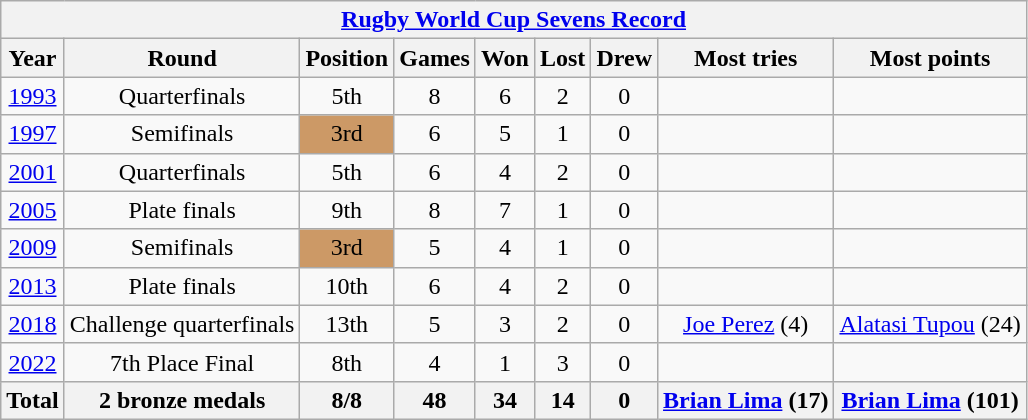<table class="wikitable" style="text-align: center;">
<tr>
<th colspan="12"><a href='#'>Rugby World Cup Sevens Record</a></th>
</tr>
<tr>
<th>Year</th>
<th>Round</th>
<th>Position</th>
<th>Games</th>
<th>Won</th>
<th>Lost</th>
<th>Drew</th>
<th>Most tries</th>
<th>Most points</th>
</tr>
<tr>
<td> <a href='#'>1993</a></td>
<td>Quarterfinals</td>
<td>5th</td>
<td>8</td>
<td>6</td>
<td>2</td>
<td>0</td>
<td></td>
<td></td>
</tr>
<tr>
<td> <a href='#'>1997</a></td>
<td>Semifinals</td>
<td bgcolor="cc9966">3rd</td>
<td>6</td>
<td>5</td>
<td>1</td>
<td>0</td>
<td></td>
<td></td>
</tr>
<tr>
<td> <a href='#'>2001</a></td>
<td>Quarterfinals</td>
<td>5th</td>
<td>6</td>
<td>4</td>
<td>2</td>
<td>0</td>
<td></td>
<td></td>
</tr>
<tr>
<td> <a href='#'>2005</a></td>
<td>Plate finals</td>
<td>9th</td>
<td>8</td>
<td>7</td>
<td>1</td>
<td>0</td>
<td></td>
<td></td>
</tr>
<tr>
<td> <a href='#'>2009</a></td>
<td>Semifinals</td>
<td bgcolor="cc9966">3rd</td>
<td>5</td>
<td>4</td>
<td>1</td>
<td>0</td>
<td></td>
<td></td>
</tr>
<tr>
<td> <a href='#'>2013</a></td>
<td>Plate finals</td>
<td>10th</td>
<td>6</td>
<td>4</td>
<td>2</td>
<td>0</td>
<td></td>
<td></td>
</tr>
<tr>
<td> <a href='#'>2018</a></td>
<td>Challenge quarterfinals</td>
<td>13th</td>
<td>5</td>
<td>3</td>
<td>2</td>
<td>0</td>
<td><a href='#'>Joe Perez</a> (4)</td>
<td><a href='#'>Alatasi Tupou</a> (24)</td>
</tr>
<tr>
<td> <a href='#'>2022</a></td>
<td>7th Place Final</td>
<td>8th</td>
<td>4</td>
<td>1</td>
<td>3</td>
<td>0</td>
<td></td>
<td></td>
</tr>
<tr>
<th>Total</th>
<th>2 bronze medals</th>
<th>8/8</th>
<th>48</th>
<th>34</th>
<th>14</th>
<th>0</th>
<th><a href='#'>Brian Lima</a> (17)</th>
<th><a href='#'>Brian Lima</a> (101)</th>
</tr>
</table>
